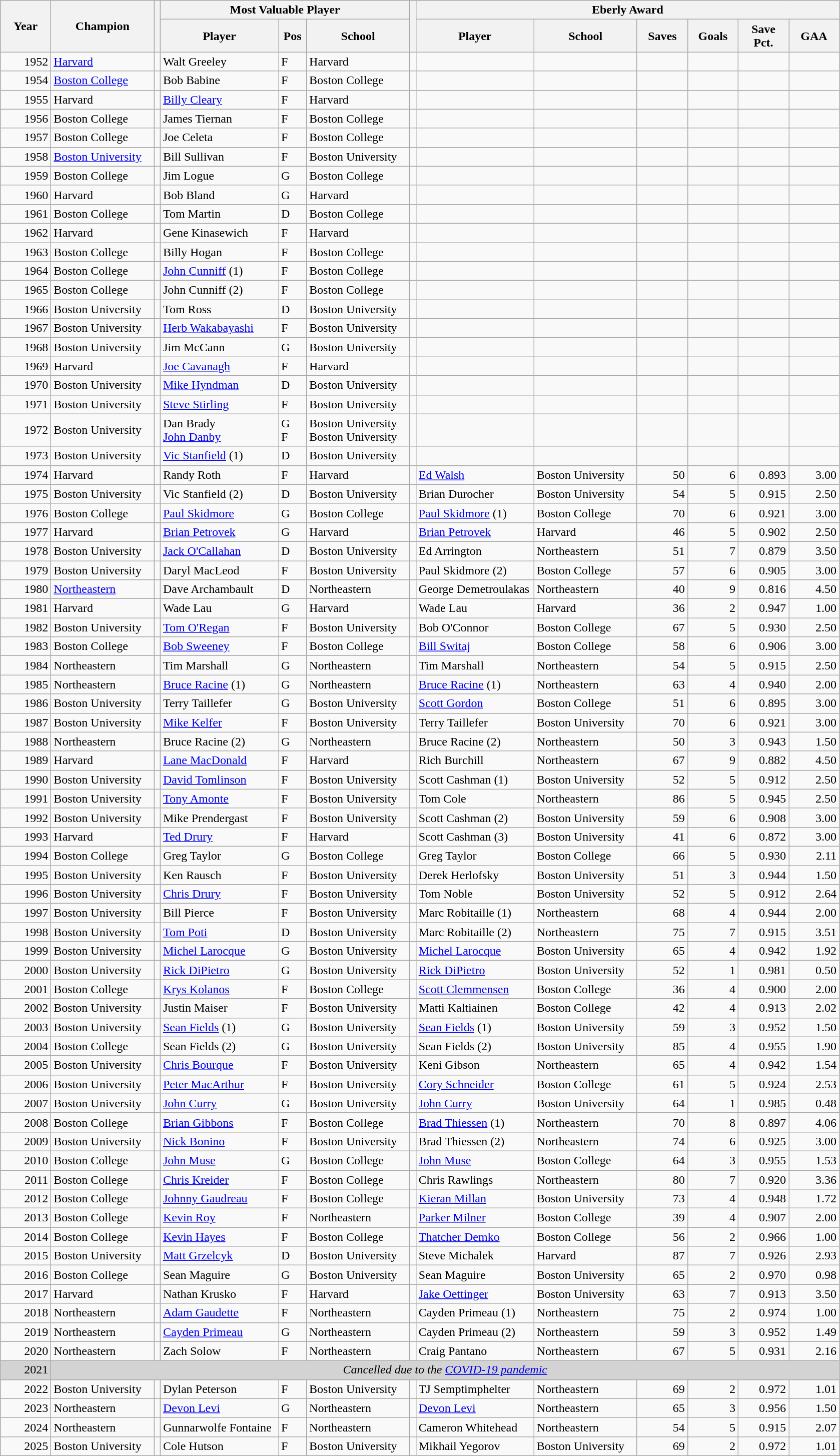<table class="wikitable">
<tr>
<th scope="col" width="60" rowspan="2">Year</th>
<th scope="col" width="130" rowspan="2">Champion</th>
<th scope="col" width="1" rowspan="2"></th>
<th colspan="3">Most Valuable Player</th>
<th scope="col" width="1" rowspan="2"></th>
<th colspan="6">Eberly Award</th>
</tr>
<tr>
<th scope="col" width="150">Player</th>
<th scope="col" width="30">Pos</th>
<th scope="col" width="130">School</th>
<th scope="col" width="150">Player</th>
<th scope="col" width="130">School</th>
<th scope="col" width="60">Saves</th>
<th scope="col" width="60">Goals</th>
<th scope="col" width="60">Save Pct.</th>
<th scope="col" width="60">GAA</th>
</tr>
<tr>
<td style="text-align: right;">1952</td>
<td><a href='#'>Harvard</a></td>
<td></td>
<td>Walt Greeley</td>
<td>F</td>
<td>Harvard</td>
<td></td>
<td></td>
<td></td>
<td></td>
<td></td>
<td></td>
<td></td>
</tr>
<tr>
<td style="text-align: right;">1954</td>
<td><a href='#'>Boston College</a></td>
<td></td>
<td>Bob Babine</td>
<td>F</td>
<td>Boston College</td>
<td></td>
<td></td>
<td></td>
<td></td>
<td></td>
<td></td>
<td></td>
</tr>
<tr>
<td style="text-align: right;">1955</td>
<td>Harvard</td>
<td></td>
<td><a href='#'>Billy Cleary</a></td>
<td>F</td>
<td>Harvard</td>
<td></td>
<td></td>
<td></td>
<td></td>
<td></td>
<td></td>
<td></td>
</tr>
<tr>
<td style="text-align: right;">1956</td>
<td>Boston College</td>
<td></td>
<td>James Tiernan</td>
<td>F</td>
<td>Boston College</td>
<td></td>
<td></td>
<td></td>
<td></td>
<td></td>
<td></td>
<td></td>
</tr>
<tr>
<td style="text-align: right;">1957</td>
<td>Boston College</td>
<td></td>
<td>Joe Celeta</td>
<td>F</td>
<td>Boston College</td>
<td></td>
<td></td>
<td></td>
<td></td>
<td></td>
<td></td>
<td></td>
</tr>
<tr>
<td style="text-align: right;">1958</td>
<td><a href='#'>Boston University</a></td>
<td></td>
<td>Bill Sullivan</td>
<td>F</td>
<td>Boston University</td>
<td></td>
<td></td>
<td></td>
<td></td>
<td></td>
<td></td>
<td></td>
</tr>
<tr>
<td style="text-align: right;">1959</td>
<td>Boston College</td>
<td></td>
<td>Jim Logue</td>
<td>G</td>
<td>Boston College</td>
<td></td>
<td></td>
<td></td>
<td></td>
<td></td>
<td></td>
<td></td>
</tr>
<tr>
<td style="text-align: right;">1960</td>
<td>Harvard</td>
<td></td>
<td>Bob Bland</td>
<td>G</td>
<td>Harvard</td>
<td></td>
<td></td>
<td></td>
<td></td>
<td></td>
<td></td>
<td></td>
</tr>
<tr>
<td style="text-align: right;">1961</td>
<td>Boston College</td>
<td></td>
<td>Tom Martin</td>
<td>D</td>
<td>Boston College</td>
<td></td>
<td></td>
<td></td>
<td></td>
<td></td>
<td></td>
<td></td>
</tr>
<tr>
<td style="text-align: right;">1962</td>
<td>Harvard</td>
<td></td>
<td>Gene Kinasewich</td>
<td>F</td>
<td>Harvard</td>
<td></td>
<td></td>
<td></td>
<td></td>
<td></td>
<td></td>
<td></td>
</tr>
<tr>
<td style="text-align: right;">1963</td>
<td>Boston College</td>
<td></td>
<td>Billy Hogan</td>
<td>F</td>
<td>Boston College</td>
<td></td>
<td></td>
<td></td>
<td></td>
<td></td>
<td></td>
<td></td>
</tr>
<tr>
<td style="text-align: right;">1964</td>
<td>Boston College</td>
<td></td>
<td><a href='#'>John Cunniff</a> (1)</td>
<td>F</td>
<td>Boston College</td>
<td></td>
<td></td>
<td></td>
<td></td>
<td></td>
<td></td>
<td></td>
</tr>
<tr>
<td style="text-align: right;">1965</td>
<td>Boston College</td>
<td></td>
<td>John Cunniff (2)</td>
<td>F</td>
<td>Boston College</td>
<td></td>
<td></td>
<td></td>
<td></td>
<td></td>
<td></td>
<td></td>
</tr>
<tr>
<td style="text-align: right;">1966</td>
<td>Boston University</td>
<td></td>
<td>Tom Ross</td>
<td>D</td>
<td>Boston University</td>
<td></td>
<td></td>
<td></td>
<td></td>
<td></td>
<td></td>
<td></td>
</tr>
<tr>
<td style="text-align: right;">1967</td>
<td>Boston University</td>
<td></td>
<td><a href='#'>Herb Wakabayashi</a></td>
<td>F</td>
<td>Boston University</td>
<td></td>
<td></td>
<td></td>
<td></td>
<td></td>
<td></td>
<td></td>
</tr>
<tr>
<td style="text-align: right;">1968</td>
<td>Boston University</td>
<td></td>
<td>Jim McCann</td>
<td>G</td>
<td>Boston University</td>
<td></td>
<td></td>
<td></td>
<td></td>
<td></td>
<td></td>
<td></td>
</tr>
<tr>
<td style="text-align: right;">1969</td>
<td>Harvard</td>
<td></td>
<td><a href='#'>Joe Cavanagh</a></td>
<td>F</td>
<td>Harvard</td>
<td></td>
<td></td>
<td></td>
<td></td>
<td></td>
<td></td>
<td></td>
</tr>
<tr>
<td style="text-align: right;">1970</td>
<td>Boston University</td>
<td></td>
<td><a href='#'>Mike Hyndman</a></td>
<td>D</td>
<td>Boston University</td>
<td></td>
<td></td>
<td></td>
<td></td>
<td></td>
<td></td>
<td></td>
</tr>
<tr>
<td style="text-align: right;">1971</td>
<td>Boston University</td>
<td></td>
<td><a href='#'>Steve Stirling</a></td>
<td>F</td>
<td>Boston University</td>
<td></td>
<td></td>
<td></td>
<td></td>
<td></td>
<td></td>
<td></td>
</tr>
<tr>
<td style="text-align: right;">1972</td>
<td>Boston University</td>
<td></td>
<td>Dan Brady<br><a href='#'>John Danby</a></td>
<td>G<br>F</td>
<td>Boston University<br>Boston University</td>
<td></td>
<td></td>
<td></td>
<td></td>
<td></td>
<td></td>
<td></td>
</tr>
<tr>
<td style="text-align: right;">1973</td>
<td>Boston University</td>
<td></td>
<td><a href='#'>Vic Stanfield</a> (1)</td>
<td>D</td>
<td>Boston University</td>
<td></td>
<td></td>
<td></td>
<td></td>
<td></td>
<td></td>
<td></td>
</tr>
<tr>
<td style="text-align: right;">1974</td>
<td>Harvard</td>
<td></td>
<td>Randy Roth</td>
<td>F</td>
<td>Harvard</td>
<td></td>
<td><a href='#'>Ed Walsh</a></td>
<td>Boston University</td>
<td style="text-align: right;">50</td>
<td style="text-align: right;">6</td>
<td style="text-align: right;">0.893</td>
<td style="text-align: right;">3.00</td>
</tr>
<tr>
<td style="text-align: right;">1975</td>
<td>Boston University</td>
<td></td>
<td>Vic Stanfield (2)</td>
<td>D</td>
<td>Boston University</td>
<td></td>
<td>Brian Durocher</td>
<td>Boston University</td>
<td style="text-align: right;">54</td>
<td style="text-align: right;">5</td>
<td style="text-align: right;">0.915</td>
<td style="text-align: right;">2.50</td>
</tr>
<tr>
<td style="text-align: right;">1976</td>
<td>Boston College</td>
<td></td>
<td><a href='#'>Paul Skidmore</a></td>
<td>G</td>
<td>Boston College</td>
<td></td>
<td><a href='#'>Paul Skidmore</a> (1)</td>
<td>Boston College</td>
<td style="text-align: right;">70</td>
<td style="text-align: right;">6</td>
<td style="text-align: right;">0.921</td>
<td style="text-align: right;">3.00</td>
</tr>
<tr>
<td style="text-align: right;">1977</td>
<td>Harvard</td>
<td></td>
<td><a href='#'>Brian Petrovek</a></td>
<td>G</td>
<td>Harvard</td>
<td></td>
<td><a href='#'>Brian Petrovek</a></td>
<td>Harvard</td>
<td style="text-align: right;">46</td>
<td style="text-align: right;">5</td>
<td style="text-align: right;">0.902</td>
<td style="text-align: right;">2.50</td>
</tr>
<tr>
<td style="text-align: right;">1978</td>
<td>Boston University</td>
<td></td>
<td><a href='#'>Jack O'Callahan</a></td>
<td>D</td>
<td>Boston University</td>
<td></td>
<td>Ed Arrington</td>
<td>Northeastern</td>
<td style="text-align: right;">51</td>
<td style="text-align: right;">7</td>
<td style="text-align: right;">0.879</td>
<td style="text-align: right;">3.50</td>
</tr>
<tr>
<td style="text-align: right;">1979</td>
<td>Boston University</td>
<td></td>
<td>Daryl MacLeod</td>
<td>F</td>
<td>Boston University</td>
<td></td>
<td>Paul Skidmore (2)</td>
<td>Boston College</td>
<td style="text-align: right;">57</td>
<td style="text-align: right;">6</td>
<td style="text-align: right;">0.905</td>
<td style="text-align: right;">3.00</td>
</tr>
<tr>
<td style="text-align: right;">1980</td>
<td><a href='#'>Northeastern</a></td>
<td></td>
<td>Dave Archambault</td>
<td>D</td>
<td>Northeastern</td>
<td></td>
<td>George Demetroulakas</td>
<td>Northeastern</td>
<td style="text-align: right;">40</td>
<td style="text-align: right;">9</td>
<td style="text-align: right;">0.816</td>
<td style="text-align: right;">4.50</td>
</tr>
<tr>
<td style="text-align: right;">1981</td>
<td>Harvard</td>
<td></td>
<td>Wade Lau</td>
<td>G</td>
<td>Harvard</td>
<td></td>
<td>Wade Lau</td>
<td>Harvard</td>
<td style="text-align: right;">36</td>
<td style="text-align: right;">2</td>
<td style="text-align: right;">0.947</td>
<td style="text-align: right;">1.00</td>
</tr>
<tr>
<td style="text-align: right;">1982</td>
<td>Boston University</td>
<td></td>
<td><a href='#'>Tom O'Regan</a></td>
<td>F</td>
<td>Boston University</td>
<td></td>
<td>Bob O'Connor</td>
<td>Boston College</td>
<td style="text-align: right;">67</td>
<td style="text-align: right;">5</td>
<td style="text-align: right;">0.930</td>
<td style="text-align: right;">2.50</td>
</tr>
<tr>
<td style="text-align: right;">1983</td>
<td>Boston College</td>
<td></td>
<td><a href='#'>Bob Sweeney</a></td>
<td>F</td>
<td>Boston College</td>
<td></td>
<td><a href='#'>Bill Switaj</a></td>
<td>Boston College</td>
<td style="text-align: right;">58</td>
<td style="text-align: right;">6</td>
<td style="text-align: right;">0.906</td>
<td style="text-align: right;">3.00</td>
</tr>
<tr>
<td style="text-align: right;">1984</td>
<td>Northeastern</td>
<td></td>
<td>Tim Marshall</td>
<td>G</td>
<td>Northeastern</td>
<td></td>
<td>Tim Marshall</td>
<td>Northeastern</td>
<td style="text-align: right;">54</td>
<td style="text-align: right;">5</td>
<td style="text-align: right;">0.915</td>
<td style="text-align: right;">2.50</td>
</tr>
<tr>
<td style="text-align: right;">1985</td>
<td>Northeastern</td>
<td></td>
<td><a href='#'>Bruce Racine</a> (1)</td>
<td>G</td>
<td>Northeastern</td>
<td></td>
<td><a href='#'>Bruce Racine</a> (1)</td>
<td>Northeastern</td>
<td style="text-align: right;">63</td>
<td style="text-align: right;">4</td>
<td style="text-align: right;">0.940</td>
<td style="text-align: right;">2.00</td>
</tr>
<tr>
<td style="text-align: right;">1986</td>
<td>Boston University</td>
<td></td>
<td>Terry Taillefer</td>
<td>G</td>
<td>Boston University</td>
<td></td>
<td><a href='#'>Scott Gordon</a></td>
<td>Boston College</td>
<td style="text-align: right;">51</td>
<td style="text-align: right;">6</td>
<td style="text-align: right;">0.895</td>
<td style="text-align: right;">3.00</td>
</tr>
<tr>
<td style="text-align: right;">1987</td>
<td>Boston University</td>
<td></td>
<td><a href='#'>Mike Kelfer</a></td>
<td>F</td>
<td>Boston University</td>
<td></td>
<td>Terry Taillefer</td>
<td>Boston University</td>
<td style="text-align: right;">70</td>
<td style="text-align: right;">6</td>
<td style="text-align: right;">0.921</td>
<td style="text-align: right;">3.00</td>
</tr>
<tr>
<td style="text-align: right;">1988</td>
<td>Northeastern</td>
<td></td>
<td>Bruce Racine (2)</td>
<td>G</td>
<td>Northeastern</td>
<td></td>
<td>Bruce Racine (2)</td>
<td>Northeastern</td>
<td style="text-align: right;">50</td>
<td style="text-align: right;">3</td>
<td style="text-align: right;">0.943</td>
<td style="text-align: right;">1.50</td>
</tr>
<tr>
<td style="text-align: right;">1989</td>
<td>Harvard</td>
<td></td>
<td><a href='#'>Lane MacDonald</a></td>
<td>F</td>
<td>Harvard</td>
<td></td>
<td>Rich Burchill</td>
<td>Northeastern</td>
<td style="text-align: right;">67</td>
<td style="text-align: right;">9</td>
<td style="text-align: right;">0.882</td>
<td style="text-align: right;">4.50</td>
</tr>
<tr>
<td style="text-align: right;">1990</td>
<td>Boston University</td>
<td></td>
<td><a href='#'>David Tomlinson</a></td>
<td>F</td>
<td>Boston University</td>
<td></td>
<td>Scott Cashman (1)</td>
<td>Boston University</td>
<td style="text-align: right;">52</td>
<td style="text-align: right;">5</td>
<td style="text-align: right;">0.912</td>
<td style="text-align: right;">2.50</td>
</tr>
<tr>
<td style="text-align: right;">1991</td>
<td>Boston University</td>
<td></td>
<td><a href='#'>Tony Amonte</a></td>
<td>F</td>
<td>Boston University</td>
<td></td>
<td>Tom Cole</td>
<td>Northeastern</td>
<td style="text-align: right;">86</td>
<td style="text-align: right;">5</td>
<td style="text-align: right;">0.945</td>
<td style="text-align: right;">2.50</td>
</tr>
<tr>
<td style="text-align: right;">1992</td>
<td>Boston University</td>
<td></td>
<td>Mike Prendergast</td>
<td>F</td>
<td>Boston University</td>
<td></td>
<td>Scott Cashman (2)</td>
<td>Boston University</td>
<td style="text-align: right;">59</td>
<td style="text-align: right;">6</td>
<td style="text-align: right;">0.908</td>
<td style="text-align: right;">3.00</td>
</tr>
<tr>
<td style="text-align: right;">1993</td>
<td>Harvard</td>
<td></td>
<td><a href='#'>Ted Drury</a></td>
<td>F</td>
<td>Harvard</td>
<td></td>
<td>Scott Cashman (3)</td>
<td>Boston University</td>
<td style="text-align: right;">41</td>
<td style="text-align: right;">6</td>
<td style="text-align: right;">0.872</td>
<td style="text-align: right;">3.00</td>
</tr>
<tr>
<td style="text-align: right;">1994</td>
<td>Boston College</td>
<td></td>
<td>Greg Taylor</td>
<td>G</td>
<td>Boston College</td>
<td></td>
<td>Greg Taylor</td>
<td>Boston College</td>
<td style="text-align: right;">66</td>
<td style="text-align: right;">5</td>
<td style="text-align: right;">0.930</td>
<td style="text-align: right;">2.11</td>
</tr>
<tr>
<td style="text-align: right;">1995</td>
<td>Boston University</td>
<td></td>
<td>Ken Rausch</td>
<td>F</td>
<td>Boston University</td>
<td></td>
<td>Derek Herlofsky</td>
<td>Boston University</td>
<td style="text-align: right;">51</td>
<td style="text-align: right;">3</td>
<td style="text-align: right;">0.944</td>
<td style="text-align: right;">1.50</td>
</tr>
<tr>
<td style="text-align: right;">1996</td>
<td>Boston University</td>
<td></td>
<td><a href='#'>Chris Drury</a></td>
<td>F</td>
<td>Boston University</td>
<td></td>
<td>Tom Noble</td>
<td>Boston University</td>
<td style="text-align: right;">52</td>
<td style="text-align: right;">5</td>
<td style="text-align: right;">0.912</td>
<td style="text-align: right;">2.64</td>
</tr>
<tr>
<td style="text-align: right;">1997</td>
<td>Boston University</td>
<td></td>
<td>Bill Pierce</td>
<td>F</td>
<td>Boston University</td>
<td></td>
<td>Marc Robitaille (1)</td>
<td>Northeastern</td>
<td style="text-align: right;">68</td>
<td style="text-align: right;">4</td>
<td style="text-align: right;">0.944</td>
<td style="text-align: right;">2.00</td>
</tr>
<tr>
<td style="text-align: right;">1998</td>
<td>Boston University</td>
<td></td>
<td><a href='#'>Tom Poti</a></td>
<td>D</td>
<td>Boston University</td>
<td></td>
<td>Marc Robitaille (2)</td>
<td>Northeastern</td>
<td style="text-align: right;">75</td>
<td style="text-align: right;">7</td>
<td style="text-align: right;">0.915</td>
<td style="text-align: right;">3.51</td>
</tr>
<tr>
<td style="text-align: right;">1999</td>
<td>Boston University</td>
<td></td>
<td><a href='#'>Michel Larocque</a></td>
<td>G</td>
<td>Boston University</td>
<td></td>
<td><a href='#'>Michel Larocque</a></td>
<td>Boston University</td>
<td style="text-align: right;">65</td>
<td style="text-align: right;">4</td>
<td style="text-align: right;">0.942</td>
<td style="text-align: right;">1.92</td>
</tr>
<tr>
<td style="text-align: right;">2000</td>
<td>Boston University</td>
<td></td>
<td><a href='#'>Rick DiPietro</a></td>
<td>G</td>
<td>Boston University</td>
<td></td>
<td><a href='#'>Rick DiPietro</a></td>
<td>Boston University</td>
<td style="text-align: right;">52</td>
<td style="text-align: right;">1</td>
<td style="text-align: right;">0.981</td>
<td style="text-align: right;">0.50</td>
</tr>
<tr>
<td style="text-align: right;">2001</td>
<td>Boston College</td>
<td></td>
<td><a href='#'>Krys Kolanos</a></td>
<td>F</td>
<td>Boston College</td>
<td></td>
<td><a href='#'>Scott Clemmensen</a></td>
<td>Boston College</td>
<td style="text-align: right;">36</td>
<td style="text-align: right;">4</td>
<td style="text-align: right;">0.900</td>
<td style="text-align: right;">2.00</td>
</tr>
<tr>
<td style="text-align: right;">2002</td>
<td>Boston University</td>
<td></td>
<td>Justin Maiser</td>
<td>F</td>
<td>Boston University</td>
<td></td>
<td>Matti Kaltiainen</td>
<td>Boston College</td>
<td style="text-align: right;">42</td>
<td style="text-align: right;">4</td>
<td style="text-align: right;">0.913</td>
<td style="text-align: right;">2.02</td>
</tr>
<tr>
<td style="text-align: right;">2003</td>
<td>Boston University</td>
<td></td>
<td><a href='#'>Sean Fields</a> (1)</td>
<td>G</td>
<td>Boston University</td>
<td></td>
<td><a href='#'>Sean Fields</a> (1)</td>
<td>Boston University</td>
<td style="text-align: right;">59</td>
<td style="text-align: right;">3</td>
<td style="text-align: right;">0.952</td>
<td style="text-align: right;">1.50</td>
</tr>
<tr>
<td style="text-align: right;">2004</td>
<td>Boston College</td>
<td></td>
<td>Sean Fields (2)</td>
<td>G</td>
<td>Boston University</td>
<td></td>
<td>Sean Fields (2)</td>
<td>Boston University</td>
<td style="text-align: right;">85</td>
<td style="text-align: right;">4</td>
<td style="text-align: right;">0.955</td>
<td style="text-align: right;">1.90</td>
</tr>
<tr>
<td style="text-align: right;">2005</td>
<td>Boston University</td>
<td></td>
<td><a href='#'>Chris Bourque</a></td>
<td>F</td>
<td>Boston University</td>
<td></td>
<td>Keni Gibson</td>
<td>Northeastern</td>
<td style="text-align: right;">65</td>
<td style="text-align: right;">4</td>
<td style="text-align: right;">0.942</td>
<td style="text-align: right;">1.54</td>
</tr>
<tr>
<td style="text-align: right;">2006</td>
<td>Boston University</td>
<td></td>
<td><a href='#'>Peter MacArthur</a></td>
<td>F</td>
<td>Boston University</td>
<td></td>
<td><a href='#'>Cory Schneider</a></td>
<td>Boston College</td>
<td style="text-align: right;">61</td>
<td style="text-align: right;">5</td>
<td style="text-align: right;">0.924</td>
<td style="text-align: right;">2.53</td>
</tr>
<tr>
<td style="text-align: right;">2007</td>
<td>Boston University</td>
<td></td>
<td><a href='#'>John Curry</a></td>
<td>G</td>
<td>Boston University</td>
<td></td>
<td><a href='#'>John Curry</a></td>
<td>Boston University</td>
<td style="text-align: right;">64</td>
<td style="text-align: right;">1</td>
<td style="text-align: right;">0.985</td>
<td style="text-align: right;">0.48</td>
</tr>
<tr>
<td style="text-align: right;">2008</td>
<td>Boston College</td>
<td></td>
<td><a href='#'>Brian Gibbons</a></td>
<td>F</td>
<td>Boston College</td>
<td></td>
<td><a href='#'>Brad Thiessen</a> (1)</td>
<td>Northeastern</td>
<td style="text-align: right;">70</td>
<td style="text-align: right;">8</td>
<td style="text-align: right;">0.897</td>
<td style="text-align: right;">4.06</td>
</tr>
<tr>
<td style="text-align: right;">2009</td>
<td>Boston University</td>
<td></td>
<td><a href='#'>Nick Bonino</a></td>
<td>F</td>
<td>Boston University</td>
<td></td>
<td>Brad Thiessen (2)</td>
<td>Northeastern</td>
<td style="text-align: right;">74</td>
<td style="text-align: right;">6</td>
<td style="text-align: right;">0.925</td>
<td style="text-align: right;">3.00</td>
</tr>
<tr>
<td style="text-align: right;">2010</td>
<td>Boston College</td>
<td></td>
<td><a href='#'>John Muse</a></td>
<td>G</td>
<td>Boston College</td>
<td></td>
<td><a href='#'>John Muse</a></td>
<td>Boston College</td>
<td style="text-align: right;">64</td>
<td style="text-align: right;">3</td>
<td style="text-align: right;">0.955</td>
<td style="text-align: right;">1.53</td>
</tr>
<tr>
<td style="text-align: right;">2011</td>
<td>Boston College</td>
<td></td>
<td><a href='#'>Chris Kreider</a></td>
<td>F</td>
<td>Boston College</td>
<td></td>
<td>Chris Rawlings</td>
<td>Northeastern</td>
<td style="text-align: right;">80</td>
<td style="text-align: right;">7</td>
<td style="text-align: right;">0.920</td>
<td style="text-align: right;">3.36</td>
</tr>
<tr>
<td style="text-align: right;">2012</td>
<td>Boston College</td>
<td></td>
<td><a href='#'>Johnny Gaudreau</a></td>
<td>F</td>
<td>Boston College</td>
<td></td>
<td><a href='#'>Kieran Millan</a></td>
<td>Boston University</td>
<td style="text-align: right;">73</td>
<td style="text-align: right;">4</td>
<td style="text-align: right;">0.948</td>
<td style="text-align: right;">1.72</td>
</tr>
<tr>
<td style="text-align: right;">2013</td>
<td>Boston College</td>
<td></td>
<td><a href='#'>Kevin Roy</a></td>
<td>F</td>
<td>Northeastern</td>
<td></td>
<td><a href='#'>Parker Milner</a></td>
<td>Boston College</td>
<td style="text-align: right;">39</td>
<td style="text-align: right;">4</td>
<td style="text-align: right;">0.907</td>
<td style="text-align: right;">2.00</td>
</tr>
<tr>
<td style="text-align: right;">2014</td>
<td>Boston College</td>
<td></td>
<td><a href='#'>Kevin Hayes</a></td>
<td>F</td>
<td>Boston College</td>
<td></td>
<td><a href='#'>Thatcher Demko</a></td>
<td>Boston College</td>
<td style="text-align: right;">56</td>
<td style="text-align: right;">2</td>
<td style="text-align: right;">0.966</td>
<td style="text-align: right;">1.00</td>
</tr>
<tr>
<td style="text-align: right;">2015</td>
<td>Boston University</td>
<td></td>
<td><a href='#'>Matt Grzelcyk</a></td>
<td>D</td>
<td>Boston University</td>
<td></td>
<td>Steve Michalek</td>
<td>Harvard</td>
<td style="text-align: right;">87</td>
<td style="text-align: right;">7</td>
<td style="text-align: right;">0.926</td>
<td style="text-align: right;">2.93</td>
</tr>
<tr>
<td style="text-align: right;">2016</td>
<td>Boston College</td>
<td></td>
<td>Sean Maguire</td>
<td>G</td>
<td>Boston University</td>
<td></td>
<td>Sean Maguire</td>
<td>Boston University</td>
<td style="text-align: right;">65</td>
<td style="text-align: right;">2</td>
<td style="text-align: right;">0.970</td>
<td style="text-align: right;">0.98</td>
</tr>
<tr>
<td style="text-align: right;">2017</td>
<td>Harvard</td>
<td></td>
<td>Nathan Krusko</td>
<td>F</td>
<td>Harvard</td>
<td></td>
<td><a href='#'>Jake Oettinger</a></td>
<td>Boston University</td>
<td style="text-align: right;">63</td>
<td style="text-align: right;">7</td>
<td style="text-align: right;">0.913</td>
<td style="text-align: right;">3.50</td>
</tr>
<tr>
<td style="text-align: right;">2018</td>
<td>Northeastern</td>
<td></td>
<td><a href='#'>Adam Gaudette</a></td>
<td>F</td>
<td>Northeastern</td>
<td></td>
<td>Cayden Primeau (1)</td>
<td>Northeastern</td>
<td style="text-align: right;">75</td>
<td style="text-align: right;">2</td>
<td style="text-align: right;">0.974</td>
<td style="text-align: right;">1.00</td>
</tr>
<tr>
<td style="text-align: right;">2019</td>
<td>Northeastern</td>
<td></td>
<td><a href='#'>Cayden Primeau</a></td>
<td>G</td>
<td>Northeastern</td>
<td></td>
<td>Cayden Primeau (2)</td>
<td>Northeastern</td>
<td style="text-align: right;">59</td>
<td style="text-align: right;">3</td>
<td style="text-align: right;">0.952</td>
<td style="text-align: right;">1.49</td>
</tr>
<tr>
<td style="text-align: right;">2020</td>
<td>Northeastern</td>
<td></td>
<td>Zach Solow</td>
<td>F</td>
<td>Northeastern</td>
<td></td>
<td>Craig Pantano</td>
<td>Northeastern</td>
<td style="text-align: right;">67</td>
<td style="text-align: right;">5</td>
<td style="text-align: right;">0.931</td>
<td style="text-align: right;">2.16</td>
</tr>
<tr>
<td style="text-align: right;" bgcolor="lightgray">2021</td>
<td bgcolor="lightgray" colspan=12 align=center><em>Cancelled due to the <a href='#'>COVID-19 pandemic</a></em></td>
</tr>
<tr>
<td style="text-align: right;">2022</td>
<td>Boston University</td>
<td></td>
<td>Dylan Peterson</td>
<td>F</td>
<td>Boston University</td>
<td></td>
<td>TJ Semptimphelter</td>
<td>Northeastern</td>
<td style="text-align: right;">69</td>
<td style="text-align: right;">2</td>
<td style="text-align: right;">0.972</td>
<td style="text-align: right;">1.01</td>
</tr>
<tr>
<td style="text-align: right;">2023</td>
<td>Northeastern</td>
<td></td>
<td><a href='#'>Devon Levi</a></td>
<td>G</td>
<td>Northeastern</td>
<td></td>
<td><a href='#'>Devon Levi</a></td>
<td>Northeastern</td>
<td style="text-align: right;">65</td>
<td style="text-align: right;">3</td>
<td style="text-align: right;">0.956</td>
<td style="text-align: right;">1.50</td>
</tr>
<tr>
<td style="text-align: right;">2024</td>
<td>Northeastern</td>
<td></td>
<td>Gunnarwolfe Fontaine</td>
<td>F</td>
<td>Northeastern</td>
<td></td>
<td>Cameron Whitehead</td>
<td>Northeastern</td>
<td style="text-align: right;">54</td>
<td style="text-align: right;">5</td>
<td style="text-align: right;">0.915</td>
<td style="text-align: right;">2.07</td>
</tr>
<tr>
<td style="text-align: right;">2025</td>
<td>Boston University</td>
<td></td>
<td>Cole Hutson</td>
<td>F</td>
<td>Boston University</td>
<td></td>
<td>Mikhail Yegorov</td>
<td>Boston University</td>
<td style="text-align: right;">69</td>
<td style="text-align: right;">2</td>
<td style="text-align: right;">0.972</td>
<td style="text-align: right;">1.01</td>
</tr>
</table>
